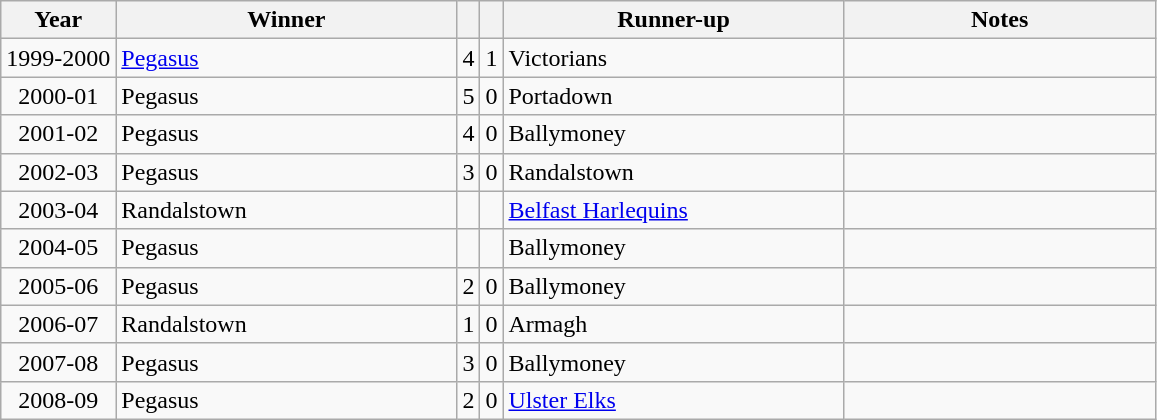<table class="wikitable">
<tr>
<th>Year</th>
<th>Winner</th>
<th></th>
<th></th>
<th>Runner-up</th>
<th>Notes</th>
</tr>
<tr>
<td align="center">1999-2000</td>
<td width=220><a href='#'>Pegasus</a></td>
<td align="center">4</td>
<td align="center">1</td>
<td width=220>Victorians</td>
<td width=200></td>
</tr>
<tr>
<td align="center">2000-01</td>
<td>Pegasus</td>
<td align="center">5</td>
<td align="center">0</td>
<td>Portadown</td>
<td></td>
</tr>
<tr>
<td align="center">2001-02</td>
<td>Pegasus</td>
<td align="center">4</td>
<td align="center">0</td>
<td>Ballymoney</td>
<td></td>
</tr>
<tr>
<td align="center">2002-03</td>
<td>Pegasus</td>
<td align="center">3</td>
<td align="center">0</td>
<td>Randalstown</td>
<td></td>
</tr>
<tr>
<td align="center">2003-04</td>
<td>Randalstown</td>
<td align="center"></td>
<td align="center"></td>
<td><a href='#'>Belfast Harlequins</a></td>
<td></td>
</tr>
<tr>
<td align="center">2004-05</td>
<td>Pegasus</td>
<td align="center"></td>
<td align="center"></td>
<td>Ballymoney</td>
<td></td>
</tr>
<tr>
<td align="center">2005-06</td>
<td>Pegasus</td>
<td align="center">2</td>
<td align="center">0</td>
<td>Ballymoney</td>
<td></td>
</tr>
<tr>
<td align="center">2006-07</td>
<td>Randalstown</td>
<td align="center">1</td>
<td align="center">0</td>
<td>Armagh</td>
<td></td>
</tr>
<tr>
<td align="center">2007-08</td>
<td>Pegasus</td>
<td align="center">3</td>
<td align="center">0</td>
<td>Ballymoney</td>
<td></td>
</tr>
<tr>
<td align="center">2008-09</td>
<td>Pegasus</td>
<td align="center">2</td>
<td align="center">0</td>
<td><a href='#'>Ulster Elks</a></td>
<td></td>
</tr>
</table>
